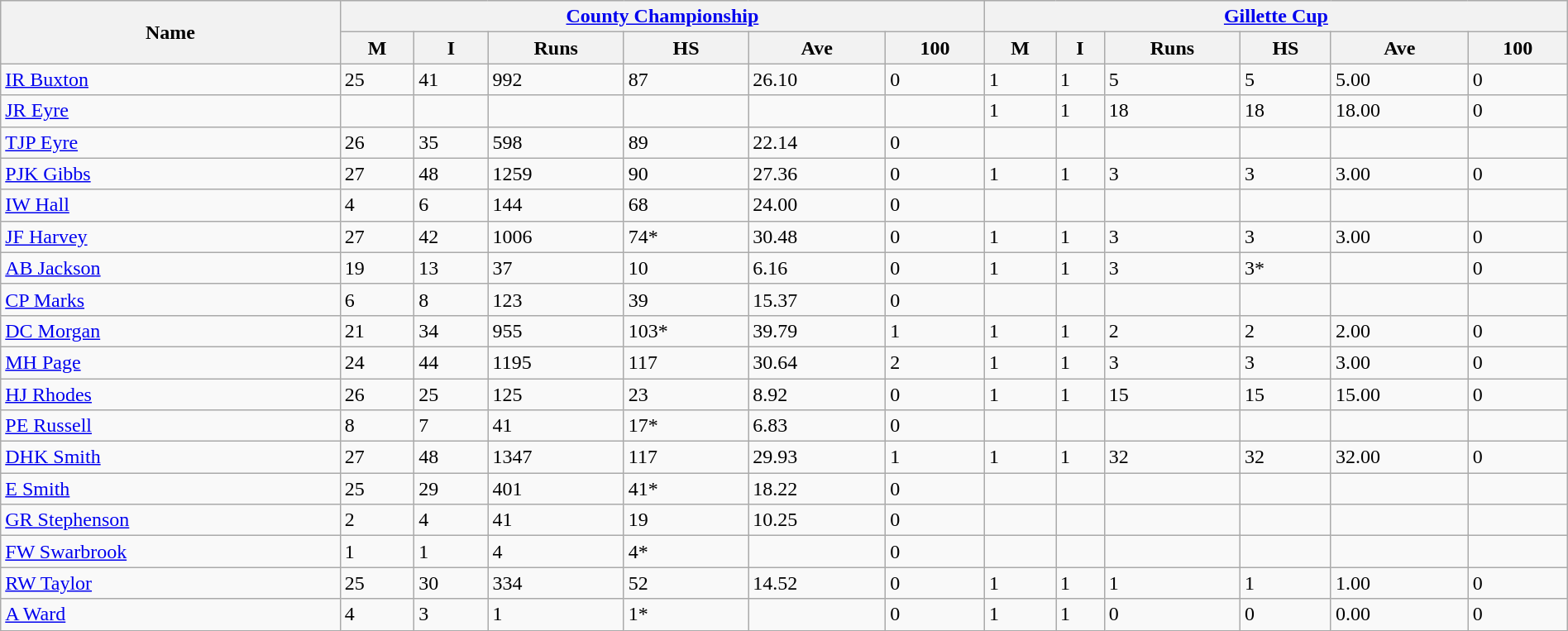<table class="wikitable " width="100%">
<tr bgcolor="#efefef">
<th rowspan=2>Name</th>
<th colspan=6><a href='#'>County Championship</a></th>
<th colspan=6><a href='#'>Gillette Cup</a></th>
</tr>
<tr>
<th>M</th>
<th>I</th>
<th>Runs</th>
<th>HS</th>
<th>Ave</th>
<th>100</th>
<th>M</th>
<th>I</th>
<th>Runs</th>
<th>HS</th>
<th>Ave</th>
<th>100</th>
</tr>
<tr>
<td><a href='#'>IR Buxton</a></td>
<td>25</td>
<td>41</td>
<td>992</td>
<td>87</td>
<td>26.10</td>
<td>0</td>
<td>1</td>
<td>1</td>
<td>5</td>
<td>5</td>
<td>5.00</td>
<td>0</td>
</tr>
<tr>
<td><a href='#'>JR Eyre</a></td>
<td></td>
<td></td>
<td></td>
<td></td>
<td></td>
<td></td>
<td>1</td>
<td>1</td>
<td>18</td>
<td>18</td>
<td>18.00</td>
<td>0</td>
</tr>
<tr>
<td><a href='#'>TJP Eyre</a></td>
<td>26</td>
<td>35</td>
<td>598</td>
<td>89</td>
<td>22.14</td>
<td>0</td>
<td></td>
<td></td>
<td></td>
<td></td>
<td></td>
<td></td>
</tr>
<tr>
<td><a href='#'>PJK Gibbs</a></td>
<td>27</td>
<td>48</td>
<td>1259</td>
<td>90</td>
<td>27.36</td>
<td>0</td>
<td>1</td>
<td>1</td>
<td>3</td>
<td>3</td>
<td>3.00</td>
<td>0</td>
</tr>
<tr>
<td><a href='#'>IW Hall</a></td>
<td>4</td>
<td>6</td>
<td>144</td>
<td>68</td>
<td>24.00</td>
<td>0</td>
<td></td>
<td></td>
<td></td>
<td></td>
<td></td>
<td></td>
</tr>
<tr>
<td><a href='#'>JF Harvey</a></td>
<td>27</td>
<td>42</td>
<td>1006</td>
<td>74*</td>
<td>30.48</td>
<td>0</td>
<td>1</td>
<td>1</td>
<td>3</td>
<td>3</td>
<td>3.00</td>
<td>0</td>
</tr>
<tr>
<td><a href='#'>AB Jackson</a></td>
<td>19</td>
<td>13</td>
<td>37</td>
<td>10</td>
<td>6.16</td>
<td>0</td>
<td>1</td>
<td>1</td>
<td>3</td>
<td>3*</td>
<td></td>
<td>0</td>
</tr>
<tr>
<td><a href='#'>CP Marks</a></td>
<td>6</td>
<td>8</td>
<td>123</td>
<td>39</td>
<td>15.37</td>
<td>0</td>
<td></td>
<td></td>
<td></td>
<td></td>
<td></td>
<td></td>
</tr>
<tr>
<td><a href='#'>DC Morgan</a></td>
<td>21</td>
<td>34</td>
<td>955</td>
<td>103*</td>
<td>39.79</td>
<td>1</td>
<td>1</td>
<td>1</td>
<td>2</td>
<td>2</td>
<td>2.00</td>
<td>0</td>
</tr>
<tr>
<td><a href='#'>MH Page</a></td>
<td>24</td>
<td>44</td>
<td>1195</td>
<td>117</td>
<td>30.64</td>
<td>2</td>
<td>1</td>
<td>1</td>
<td>3</td>
<td>3</td>
<td>3.00</td>
<td>0</td>
</tr>
<tr>
<td><a href='#'>HJ Rhodes</a></td>
<td>26</td>
<td>25</td>
<td>125</td>
<td>23</td>
<td>8.92</td>
<td>0</td>
<td>1</td>
<td>1</td>
<td>15</td>
<td>15</td>
<td>15.00</td>
<td>0</td>
</tr>
<tr>
<td><a href='#'>PE Russell</a></td>
<td>8</td>
<td>7</td>
<td>41</td>
<td>17*</td>
<td>6.83</td>
<td>0</td>
<td></td>
<td></td>
<td></td>
<td></td>
<td></td>
<td></td>
</tr>
<tr>
<td><a href='#'>DHK Smith</a></td>
<td>27</td>
<td>48</td>
<td>1347</td>
<td>117</td>
<td>29.93</td>
<td>1</td>
<td>1</td>
<td>1</td>
<td>32</td>
<td>32</td>
<td>32.00</td>
<td>0</td>
</tr>
<tr>
<td><a href='#'>E Smith</a></td>
<td>25</td>
<td>29</td>
<td>401</td>
<td>41*</td>
<td>18.22</td>
<td>0</td>
<td></td>
<td></td>
<td></td>
<td></td>
<td></td>
<td></td>
</tr>
<tr>
<td><a href='#'>GR Stephenson</a></td>
<td>2</td>
<td>4</td>
<td>41</td>
<td>19</td>
<td>10.25</td>
<td>0</td>
<td></td>
<td></td>
<td></td>
<td></td>
<td></td>
<td></td>
</tr>
<tr>
<td><a href='#'>FW Swarbrook</a></td>
<td>1</td>
<td>1</td>
<td>4</td>
<td>4*</td>
<td></td>
<td>0</td>
<td></td>
<td></td>
<td></td>
<td></td>
<td></td>
<td></td>
</tr>
<tr>
<td><a href='#'>RW Taylor</a></td>
<td>25</td>
<td>30</td>
<td>334</td>
<td>52</td>
<td>14.52</td>
<td>0</td>
<td>1</td>
<td>1</td>
<td>1</td>
<td>1</td>
<td>1.00</td>
<td>0</td>
</tr>
<tr>
<td><a href='#'>A Ward</a></td>
<td>4</td>
<td>3</td>
<td>1</td>
<td>1*</td>
<td></td>
<td>0</td>
<td>1</td>
<td>1</td>
<td>0</td>
<td>0</td>
<td>0.00</td>
<td>0</td>
</tr>
</table>
